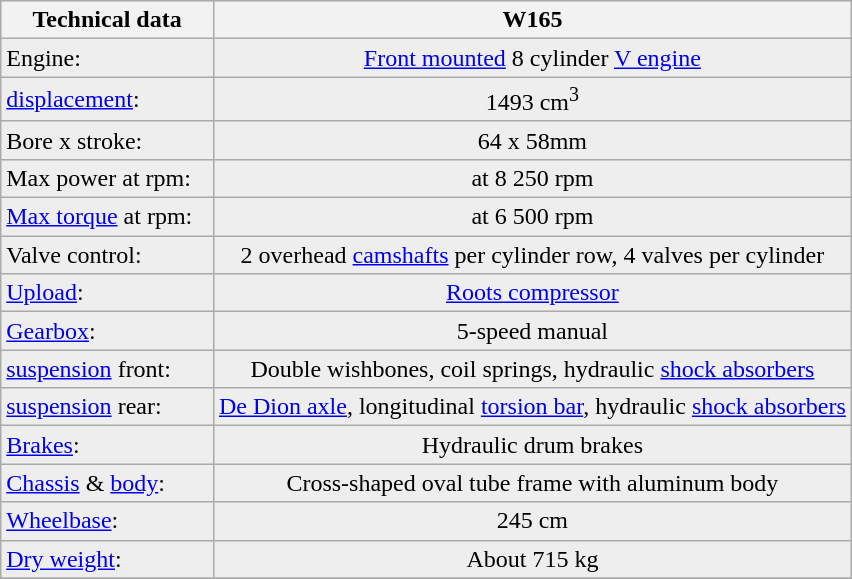<table class="prettytable">
<tr ---- bgcolor="#DDDDDD">
<th width="25%">Technical data</th>
<th width="75%">W165</th>
</tr>
<tr ---- bgcolor="#EEEEEE">
<td>Engine: </td>
<td align="center"><a href='#'>Front mounted</a> 8 cylinder <a href='#'>V engine</a></td>
</tr>
<tr ---- bgcolor="#EEEEEE">
<td><a href='#'>displacement</a>: </td>
<td align="center">1493 cm<sup>3</sup></td>
</tr>
<tr ---- bgcolor="#EEEEEE">
<td>Bore x stroke: </td>
<td align="center">64 x 58mm</td>
</tr>
<tr ---- bgcolor="#EEEEEE">
<td>Max power at rpm: </td>
<td align="center"> at 8 250 rpm</td>
</tr>
<tr ---- bgcolor="#EEEEEE">
<td><a href='#'>Max torque</a> at rpm: </td>
<td align="center"> at 6 500 rpm</td>
</tr>
<tr ---- bgcolor="#EEEEEE">
<td>Valve control: </td>
<td align="center">2 overhead <a href='#'>camshafts</a> per cylinder row, 4 valves per cylinder</td>
</tr>
<tr ---- bgcolor="#EEEEEE">
<td><a href='#'>Upload</a>: </td>
<td align="center"><a href='#'>Roots compressor</a></td>
</tr>
<tr ---- bgcolor="#EEEEEE">
<td><a href='#'>Gearbox</a>: </td>
<td align="center">5-speed manual</td>
</tr>
<tr ---- bgcolor="#EEEEEE">
<td><a href='#'>suspension</a> front: </td>
<td align="center">Double wishbones, coil springs, hydraulic <a href='#'>shock absorbers</a></td>
</tr>
<tr ---- bgcolor="#EEEEEE">
<td><a href='#'>suspension</a> rear: </td>
<td align="center"><a href='#'>De Dion axle</a>, longitudinal <a href='#'>torsion bar</a>, hydraulic <a href='#'>shock absorbers</a></td>
</tr>
<tr ---- bgcolor="#EEEEEE">
<td><a href='#'>Brakes</a>: </td>
<td align="center">Hydraulic drum brakes</td>
</tr>
<tr ---- bgcolor="#EEEEEE">
<td><a href='#'>Chassis</a> & <a href='#'>body</a>: </td>
<td align="center">Cross-shaped oval tube frame with aluminum body</td>
</tr>
<tr ---- bgcolor="#EEEEEE">
<td><a href='#'>Wheelbase</a>: </td>
<td align="center">245 cm</td>
</tr>
<tr ---- bgcolor="#EEEEEE">
<td><a href='#'>Dry weight</a>: </td>
<td align="center">About 715 kg</td>
</tr>
<tr ---- bgcolor="#EEEEEE">
</tr>
</table>
